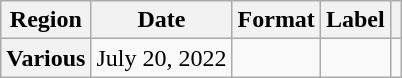<table class="wikitable plainrowheaders">
<tr>
<th scope="col">Region</th>
<th scope="col">Date</th>
<th scope="col">Format</th>
<th scope="col">Label</th>
<th scope="col"></th>
</tr>
<tr>
<th scope="row">Various</th>
<td>July 20, 2022</td>
<td></td>
<td></td>
<td></td>
</tr>
</table>
